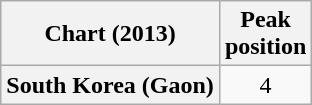<table class="wikitable plainrowheaders" style="text-align:center">
<tr>
<th scope="col">Chart (2013)</th>
<th scope="col">Peak<br>position</th>
</tr>
<tr>
<th scope="row">South Korea (Gaon)</th>
<td>4</td>
</tr>
</table>
